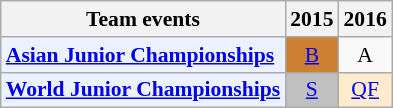<table style='font-size: 90%; text-align:center;' class='wikitable'>
<tr>
<th>Team events</th>
<th>2015</th>
<th>2016</th>
</tr>
<tr>
<td bgcolor="#ECF2FF"; align="left"><strong><a href='#'>Asian Junior Championships</a></strong></td>
<td bgcolor=CD7F32><a href='#'>B</a></td>
<td>A</td>
</tr>
<tr>
<td bgcolor="#ECF2FF"; align="left"><strong><a href='#'>World Junior Championships</a></strong></td>
<td bgcolor=silver><a href='#'>S</a></td>
<td bgcolor=FFEBCD><a href='#'>QF</a></td>
</tr>
</table>
